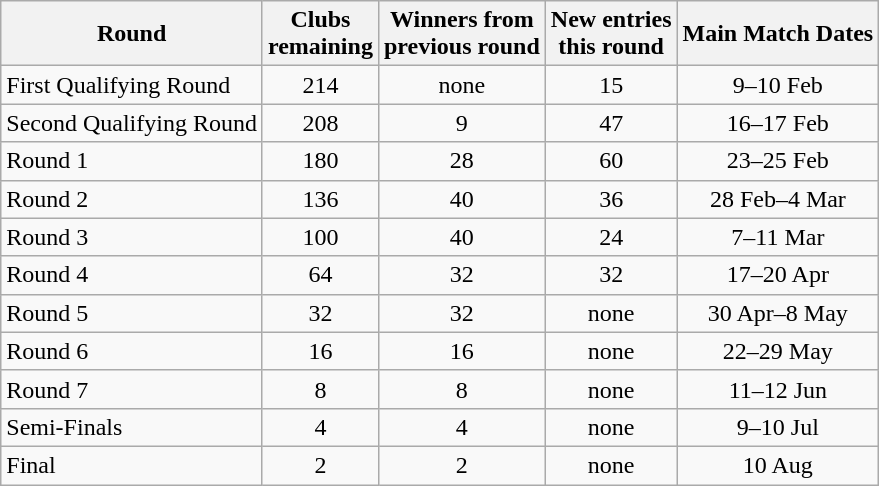<table class="wikitable">
<tr>
<th>Round</th>
<th>Clubs<br>remaining</th>
<th>Winners from<br>previous round</th>
<th>New entries<br>this round</th>
<th>Main Match Dates</th>
</tr>
<tr>
<td>First Qualifying Round</td>
<td style="text-align:center;">214</td>
<td style="text-align:center;">none</td>
<td style="text-align:center;">15</td>
<td style="text-align:center;">9–10 Feb</td>
</tr>
<tr>
<td>Second Qualifying Round</td>
<td style="text-align:center;">208</td>
<td style="text-align:center;">9</td>
<td style="text-align:center;">47</td>
<td style="text-align:center;">16–17 Feb</td>
</tr>
<tr>
<td>Round 1</td>
<td style="text-align:center;">180</td>
<td style="text-align:center;">28</td>
<td style="text-align:center;">60</td>
<td style="text-align:center;">23–25 Feb</td>
</tr>
<tr>
<td>Round 2</td>
<td style="text-align:center;">136</td>
<td style="text-align:center;">40</td>
<td style="text-align:center;">36</td>
<td style="text-align:center;">28 Feb–4 Mar</td>
</tr>
<tr>
<td>Round 3</td>
<td style="text-align:center;">100</td>
<td style="text-align:center;">40</td>
<td style="text-align:center;">24</td>
<td style="text-align:center;">7–11 Mar</td>
</tr>
<tr>
<td>Round 4</td>
<td style="text-align:center;">64</td>
<td style="text-align:center;">32</td>
<td style="text-align:center;">32</td>
<td style="text-align:center;">17–20 Apr</td>
</tr>
<tr>
<td>Round 5</td>
<td style="text-align:center;">32</td>
<td style="text-align:center;">32</td>
<td style="text-align:center;">none</td>
<td style="text-align:center;">30 Apr–8 May</td>
</tr>
<tr>
<td>Round 6</td>
<td style="text-align:center;">16</td>
<td style="text-align:center;">16</td>
<td style="text-align:center;">none</td>
<td style="text-align:center;">22–29 May</td>
</tr>
<tr>
<td>Round 7</td>
<td style="text-align:center;">8</td>
<td style="text-align:center;">8</td>
<td style="text-align:center;">none</td>
<td style="text-align:center;">11–12 Jun</td>
</tr>
<tr>
<td>Semi-Finals</td>
<td style="text-align:center;">4</td>
<td style="text-align:center;">4</td>
<td style="text-align:center;">none</td>
<td style="text-align:center;">9–10 Jul</td>
</tr>
<tr>
<td>Final</td>
<td style="text-align:center;">2</td>
<td style="text-align:center;">2</td>
<td style="text-align:center;">none</td>
<td style="text-align:center;">10 Aug</td>
</tr>
</table>
